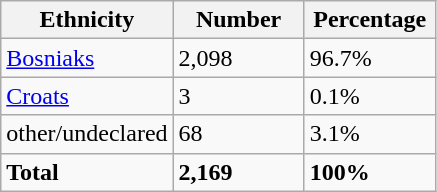<table class="wikitable">
<tr>
<th width="100px">Ethnicity</th>
<th width="80px">Number</th>
<th width="80px">Percentage</th>
</tr>
<tr>
<td><a href='#'>Bosniaks</a></td>
<td>2,098</td>
<td>96.7%</td>
</tr>
<tr>
<td><a href='#'>Croats</a></td>
<td>3</td>
<td>0.1%</td>
</tr>
<tr>
<td>other/undeclared</td>
<td>68</td>
<td>3.1%</td>
</tr>
<tr>
<td><strong>Total</strong></td>
<td><strong>2,169</strong></td>
<td><strong>100%</strong></td>
</tr>
</table>
